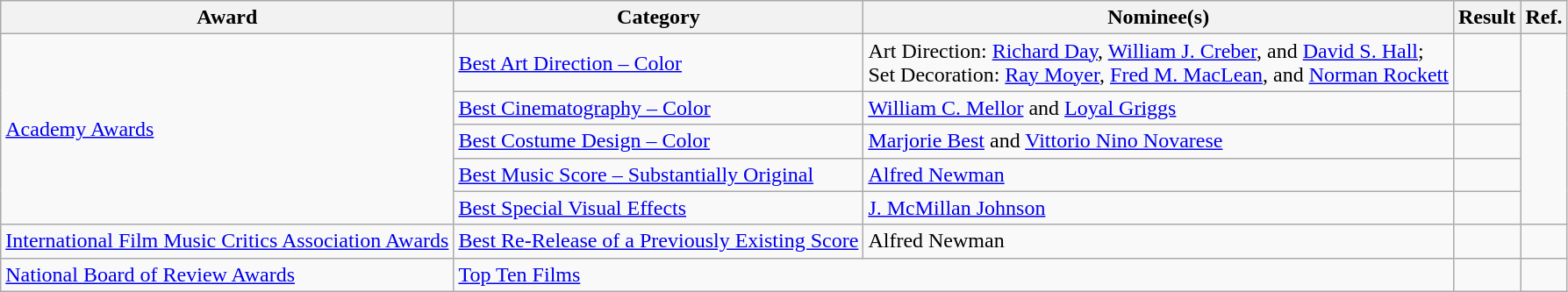<table class="wikitable">
<tr>
<th>Award</th>
<th>Category</th>
<th>Nominee(s)</th>
<th>Result</th>
<th>Ref.</th>
</tr>
<tr>
<td rowspan="5"><a href='#'>Academy Awards</a></td>
<td><a href='#'>Best Art Direction – Color</a></td>
<td>Art Direction: <a href='#'>Richard Day</a>, <a href='#'>William J. Creber</a>, and <a href='#'>David S. Hall</a>; <br> Set Decoration: <a href='#'>Ray Moyer</a>, <a href='#'>Fred M. MacLean</a>, and <a href='#'>Norman Rockett</a></td>
<td></td>
<td align="center" rowspan="5"> <br> </td>
</tr>
<tr>
<td><a href='#'>Best Cinematography – Color</a></td>
<td><a href='#'>William C. Mellor</a> and <a href='#'>Loyal Griggs</a></td>
<td></td>
</tr>
<tr>
<td><a href='#'>Best Costume Design – Color</a></td>
<td><a href='#'>Marjorie Best</a> and <a href='#'>Vittorio Nino Novarese</a></td>
<td></td>
</tr>
<tr>
<td><a href='#'>Best Music Score – Substantially Original</a></td>
<td><a href='#'>Alfred Newman</a></td>
<td></td>
</tr>
<tr>
<td><a href='#'>Best Special Visual Effects</a></td>
<td><a href='#'>J. McMillan Johnson</a></td>
<td></td>
</tr>
<tr>
<td><a href='#'>International Film Music Critics Association Awards</a></td>
<td><a href='#'>Best Re-Release of a Previously Existing Score</a></td>
<td>Alfred Newman</td>
<td></td>
<td align="center"></td>
</tr>
<tr>
<td><a href='#'>National Board of Review Awards</a></td>
<td colspan="2"><a href='#'>Top Ten Films</a></td>
<td></td>
<td align="center"></td>
</tr>
</table>
